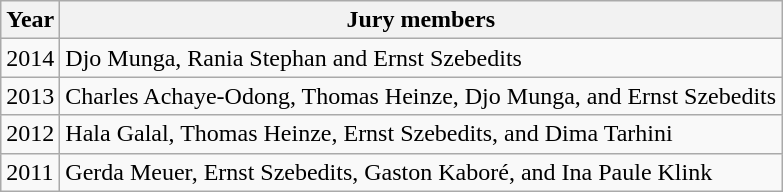<table class="wikitable">
<tr>
<th>Year</th>
<th>Jury members</th>
</tr>
<tr>
<td>2014</td>
<td>Djo Munga, Rania Stephan and Ernst Szebedits</td>
</tr>
<tr>
<td>2013</td>
<td>Charles Achaye-Odong, Thomas Heinze, Djo Munga, and Ernst Szebedits</td>
</tr>
<tr>
<td>2012</td>
<td>Hala Galal, Thomas Heinze, Ernst Szebedits, and Dima Tarhini</td>
</tr>
<tr>
<td>2011</td>
<td>Gerda Meuer, Ernst Szebedits, Gaston Kaboré, and Ina Paule Klink</td>
</tr>
</table>
